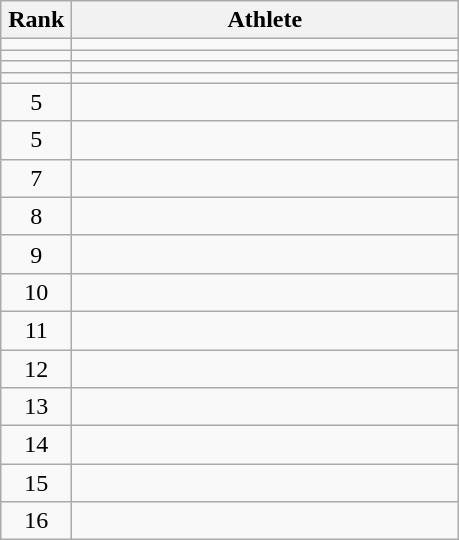<table class="wikitable" style="text-align: center;">
<tr>
<th width=40>Rank</th>
<th width=250>Athlete</th>
</tr>
<tr>
<td></td>
<td align="left"></td>
</tr>
<tr>
<td></td>
<td align="left"></td>
</tr>
<tr>
<td></td>
<td align="left"></td>
</tr>
<tr>
<td></td>
<td align="left"></td>
</tr>
<tr>
<td>5</td>
<td align="left"></td>
</tr>
<tr>
<td>5</td>
<td align="left"></td>
</tr>
<tr>
<td>7</td>
<td align="left"></td>
</tr>
<tr>
<td>8</td>
<td align="left"></td>
</tr>
<tr>
<td>9</td>
<td align="left"></td>
</tr>
<tr>
<td>10</td>
<td align="left"></td>
</tr>
<tr>
<td>11</td>
<td align="left"></td>
</tr>
<tr>
<td>12</td>
<td align="left"></td>
</tr>
<tr>
<td>13</td>
<td align="left"></td>
</tr>
<tr>
<td>14</td>
<td align="left"></td>
</tr>
<tr>
<td>15</td>
<td align="left"></td>
</tr>
<tr>
<td>16</td>
<td align="left"></td>
</tr>
</table>
